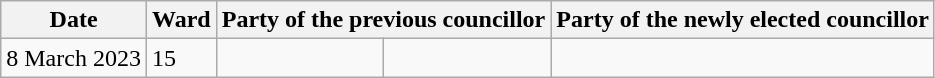<table class="wikitable">
<tr>
<th>Date</th>
<th>Ward</th>
<th colspan=2>Party of the previous councillor</th>
<th colspan=2>Party of the newly elected councillor</th>
</tr>
<tr>
<td>8 March 2023</td>
<td>15</td>
<td></td>
<td></td>
</tr>
</table>
